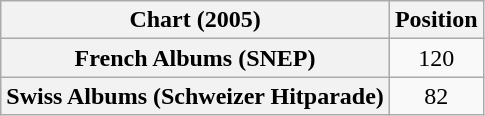<table class="wikitable sortable plainrowheaders" style="text-align:center">
<tr>
<th scope="col">Chart (2005)</th>
<th scope="col">Position</th>
</tr>
<tr>
<th scope="row">French Albums (SNEP)</th>
<td>120</td>
</tr>
<tr>
<th scope="row">Swiss Albums (Schweizer Hitparade)</th>
<td>82</td>
</tr>
</table>
